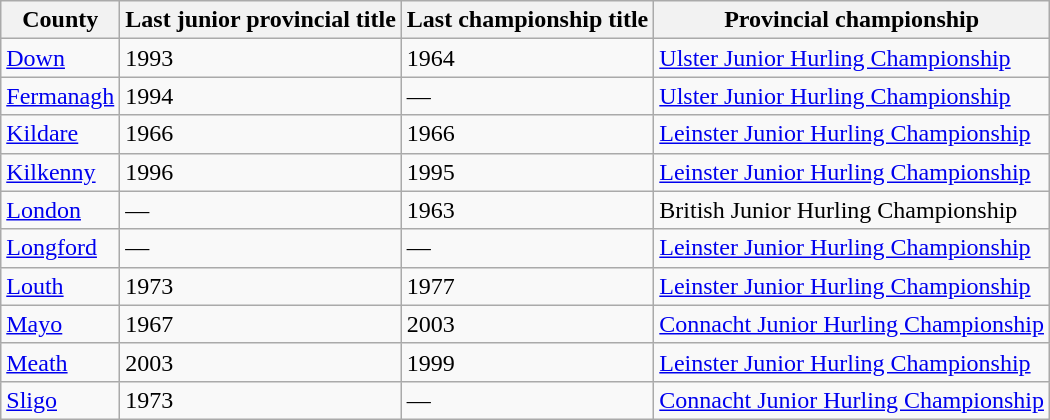<table class="wikitable sortable">
<tr>
<th>County</th>
<th>Last junior provincial title</th>
<th>Last championship title</th>
<th>Provincial championship</th>
</tr>
<tr>
<td> <a href='#'>Down</a></td>
<td>1993</td>
<td>1964</td>
<td><a href='#'>Ulster Junior Hurling Championship</a></td>
</tr>
<tr>
<td><a href='#'>Fermanagh</a></td>
<td>1994</td>
<td>—</td>
<td><a href='#'>Ulster Junior Hurling Championship</a></td>
</tr>
<tr>
<td> <a href='#'>Kildare</a></td>
<td>1966</td>
<td>1966</td>
<td><a href='#'>Leinster Junior Hurling Championship</a></td>
</tr>
<tr>
<td> <a href='#'>Kilkenny</a></td>
<td>1996</td>
<td>1995</td>
<td><a href='#'>Leinster Junior Hurling Championship</a></td>
</tr>
<tr>
<td> <a href='#'>London</a></td>
<td>—</td>
<td>1963</td>
<td>British Junior Hurling Championship</td>
</tr>
<tr>
<td><a href='#'>Longford</a></td>
<td>—</td>
<td>—</td>
<td><a href='#'>Leinster Junior Hurling Championship</a></td>
</tr>
<tr>
<td> <a href='#'>Louth</a></td>
<td>1973</td>
<td>1977</td>
<td><a href='#'>Leinster Junior Hurling Championship</a></td>
</tr>
<tr>
<td> <a href='#'>Mayo</a></td>
<td>1967</td>
<td>2003</td>
<td><a href='#'>Connacht Junior Hurling Championship</a></td>
</tr>
<tr>
<td> <a href='#'>Meath</a></td>
<td>2003</td>
<td>1999</td>
<td><a href='#'>Leinster Junior Hurling Championship</a></td>
</tr>
<tr>
<td><a href='#'>Sligo</a></td>
<td>1973</td>
<td>—</td>
<td><a href='#'>Connacht Junior Hurling Championship</a></td>
</tr>
</table>
